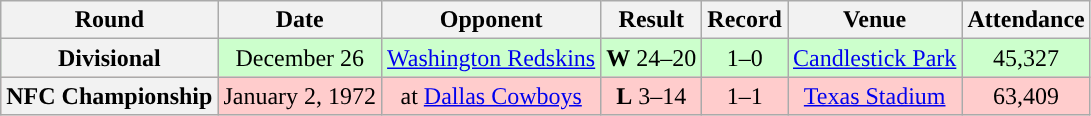<table class="wikitable" style="text-align:center">
<tr>
<th>Round</th>
<th>Date</th>
<th>Opponent</th>
<th>Result</th>
<th>Record</th>
<th>Venue</th>
<th>Attendance</th>
</tr>
<tr style="background:#cfc">
<th>Divisional</th>
<td>December 26</td>
<td><a href='#'>Washington Redskins</a></td>
<td><strong>W</strong> 24–20</td>
<td>1–0</td>
<td><a href='#'>Candlestick Park</a></td>
<td>45,327</td>
</tr>
<tr style="background:#fcc">
<th>NFC Championship</th>
<td>January 2, 1972</td>
<td>at <a href='#'>Dallas Cowboys</a></td>
<td><strong>L</strong> 3–14</td>
<td>1–1</td>
<td><a href='#'>Texas Stadium</a></td>
<td>63,409</td>
</tr>
</table>
